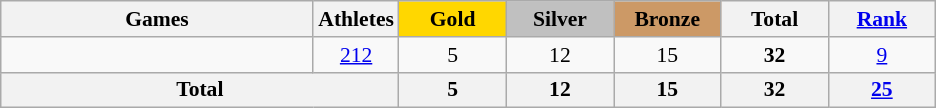<table class="wikitable" style="text-align:center; font-size:90%;">
<tr>
<th style="width:14em;">Games</th>
<th>Athletes</th>
<td style="background:gold; width:4.5em; font-weight:bold;">Gold</td>
<td style="background:silver; width:4.5em; font-weight:bold;">Silver</td>
<td style="background:#cc9966; width:4.5em; font-weight:bold;">Bronze</td>
<th style="width:4.5em; font-weight:bold;">Total</th>
<th style="width:4.5em; font-weight:bold;"><a href='#'>Rank</a></th>
</tr>
<tr>
<td align=left></td>
<td><a href='#'>212</a></td>
<td>5</td>
<td>12</td>
<td>15</td>
<td><strong>32</strong></td>
<td><a href='#'>9</a></td>
</tr>
<tr>
<th colspan=2>Total</th>
<th>5</th>
<th>12</th>
<th>15</th>
<th>32</th>
<th><a href='#'>25</a></th>
</tr>
</table>
